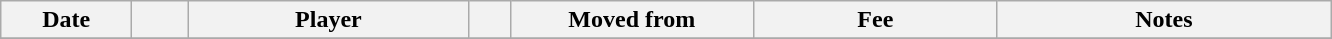<table class="wikitable sortable">
<tr>
<th style="width:80px;">Date</th>
<th style="width:30px;"></th>
<th style="width:180px;">Player</th>
<th style="width:20px;"></th>
<th style="width:155px;">Moved from</th>
<th style="width:155px;" class="unsortable">Fee</th>
<th style="width:215px;" class="unsortable">Notes</th>
</tr>
<tr>
</tr>
</table>
